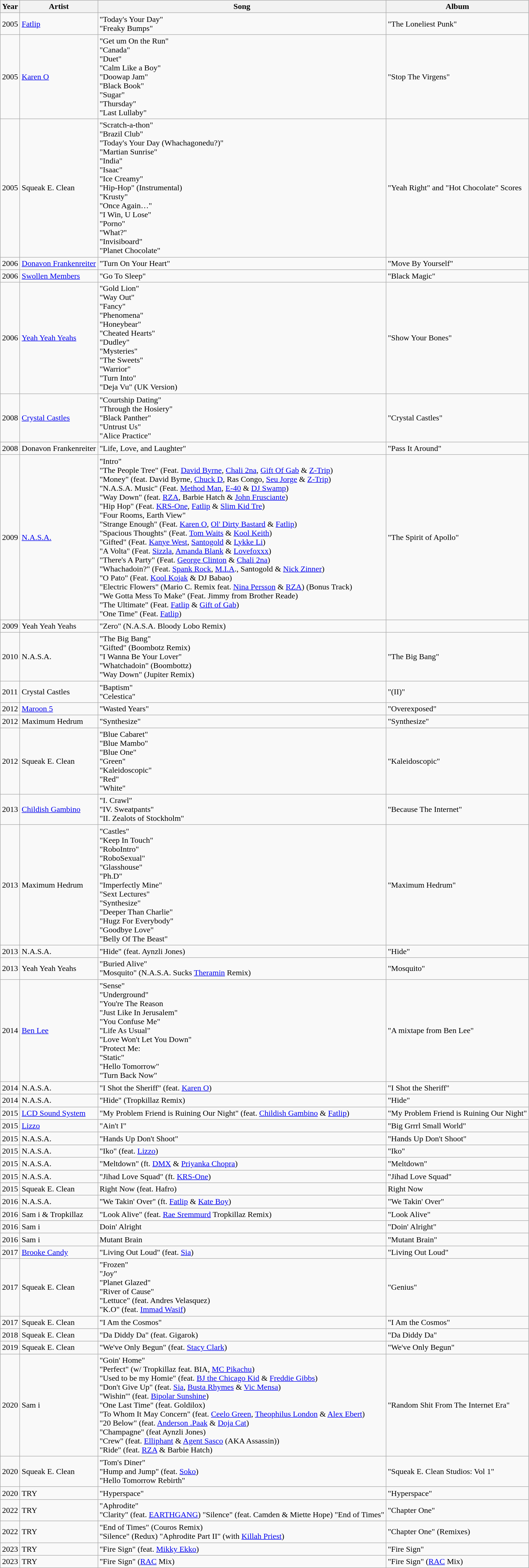<table class="wikitable">
<tr>
<th>Year</th>
<th>Artist</th>
<th>Song</th>
<th>Album</th>
</tr>
<tr>
<td>2005</td>
<td><a href='#'>Fatlip</a></td>
<td>"Today's Your Day"<br>"Freaky Bumps"</td>
<td>"The Loneliest Punk"</td>
</tr>
<tr>
<td>2005</td>
<td><a href='#'>Karen O</a></td>
<td>"Get um On the Run"<br>"Canada"<br>"Duet"<br>"Calm Like a Boy"<br>"Doowap Jam"<br>"Black Book"<br>"Sugar"<br>"Thursday"<br>"Last Lullaby"</td>
<td>"Stop The Virgens"</td>
</tr>
<tr>
<td>2005</td>
<td>Squeak E. Clean</td>
<td>"Scratch-a-thon"<br>"Brazil Club"<br>"Today's Your Day (Whachagonedu?)"<br>"Martian Sunrise"<br>"India"<br>"Isaac"<br>"Ice Creamy"<br>"Hip-Hop" (Instrumental)<br>"Krusty"<br>"Once Again…"<br>"I Win, U Lose"<br>"Porno"<br>"What?"<br>"Invisiboard"<br>"Planet Chocolate"</td>
<td>"Yeah Right" and "Hot Chocolate" Scores</td>
</tr>
<tr>
<td>2006</td>
<td><a href='#'>Donavon Frankenreiter</a></td>
<td>"Turn On Your Heart"</td>
<td>"Move By Yourself"</td>
</tr>
<tr>
<td>2006</td>
<td><a href='#'>Swollen Members</a></td>
<td>"Go To Sleep"</td>
<td>"Black Magic"</td>
</tr>
<tr>
<td>2006</td>
<td><a href='#'>Yeah Yeah Yeahs</a></td>
<td>"Gold Lion"<br>"Way Out"<br>"Fancy"<br>"Phenomena"<br>"Honeybear"<br>"Cheated Hearts"<br>"Dudley"<br>"Mysteries"<br>"The Sweets"<br>"Warrior"<br>"Turn Into"<br>"Deja Vu" (UK Version)</td>
<td>"Show Your Bones"</td>
</tr>
<tr>
<td>2008</td>
<td><a href='#'>Crystal Castles</a></td>
<td>"Courtship Dating"<br>"Through the Hosiery"<br>"Black Panther"<br>"Untrust Us"<br>"Alice Practice"</td>
<td>"Crystal Castles"</td>
</tr>
<tr>
<td>2008</td>
<td>Donavon Frankenreiter</td>
<td>"Life, Love, and Laughter"</td>
<td>"Pass It Around"</td>
</tr>
<tr>
<td>2009</td>
<td><a href='#'>N.A.S.A.</a></td>
<td>"Intro"<br>"The People Tree" (Feat. <a href='#'>David Byrne</a>, <a href='#'>Chali 2na</a>, <a href='#'>Gift Of Gab</a> & <a href='#'>Z-Trip</a>)<br>"Money" (feat. David Byrne, <a href='#'>Chuck D</a>, Ras Congo, <a href='#'>Seu Jorge</a> & <a href='#'>Z-Trip</a>)<br>"N.A.S.A. Music" (Feat. <a href='#'>Method Man</a>, <a href='#'>E-40</a> & <a href='#'>DJ Swamp</a>)<br>"Way Down" (feat. <a href='#'>RZA</a>, Barbie Hatch & <a href='#'>John Frusciante</a>)<br>"Hip Hop" (Feat. <a href='#'>KRS-One</a>, <a href='#'>Fatlip</a> & <a href='#'>Slim Kid Tre</a>)<br>"Four Rooms, Earth View"<br>"Strange Enough" (Feat. <a href='#'>Karen O</a>, <a href='#'>Ol' Dirty Bastard</a> & <a href='#'>Fatlip</a>)<br>"Spacious Thoughts" (Feat. <a href='#'>Tom Waits</a> & <a href='#'>Kool Keith</a>)<br>"Gifted" (Feat. <a href='#'>Kanye West</a>, <a href='#'>Santogold</a> & <a href='#'>Lykke Li</a>)<br>"A Volta" (Feat. <a href='#'>Sizzla</a>, <a href='#'>Amanda Blank</a> & <a href='#'>Lovefoxxx</a>)<br>"There's A Party" (Feat. <a href='#'>George Clinton</a> & <a href='#'>Chali 2na</a>)<br>"Whachadoin?" (Feat. <a href='#'>Spank Rock</a>, <a href='#'>M.I.A</a>., Santogold & <a href='#'>Nick Zinner</a>)<br>"O Pato" (Feat. <a href='#'>Kool Kojak</a> & DJ Babao)<br>"Electric Flowers" (Mario C. Remix feat. <a href='#'>Nina Persson</a> & <a href='#'>RZA</a>) (Bonus Track)<br>"We Gotta Mess To Make" (Feat. Jimmy from Brother Reade)<br>"The Ultimate" (Feat. <a href='#'>Fatlip</a> & <a href='#'>Gift of Gab</a>)<br>"One Time" (Feat. <a href='#'>Fatlip</a>)</td>
<td>"The Spirit of Apollo"</td>
</tr>
<tr>
<td>2009</td>
<td>Yeah Yeah Yeahs</td>
<td>"Zero" (N.A.S.A. Bloody Lobo Remix)</td>
<td></td>
</tr>
<tr>
<td>2010</td>
<td>N.A.S.A.</td>
<td>"The Big Bang"<br>"Gifted" (Boombotz Remix)<br>"I Wanna Be Your Lover"<br>"Whatchadoin" (Boombottz)<br>"Way Down" (Jupiter Remix)</td>
<td>"The Big Bang"</td>
</tr>
<tr>
<td>2011</td>
<td>Crystal Castles</td>
<td>"Baptism"<br>"Celestica"</td>
<td>"(II)"</td>
</tr>
<tr>
<td>2012</td>
<td><a href='#'>Maroon 5</a></td>
<td>"Wasted Years"</td>
<td>"Overexposed"</td>
</tr>
<tr>
<td>2012</td>
<td>Maximum Hedrum</td>
<td>"Synthesize"</td>
<td>"Synthesize"</td>
</tr>
<tr>
<td>2012</td>
<td>Squeak E. Clean</td>
<td>"Blue Cabaret"<br>"Blue Mambo"<br>"Blue One"<br>"Green"<br>"Kaleidoscopic"<br>"Red"<br>"White"</td>
<td>"Kaleidoscopic"</td>
</tr>
<tr>
<td>2013</td>
<td><a href='#'>Childish Gambino</a></td>
<td>"I. Crawl"<br>"IV. Sweatpants"<br>"II. Zealots of Stockholm"</td>
<td>"Because The Internet"</td>
</tr>
<tr>
<td>2013</td>
<td>Maximum Hedrum</td>
<td>"Castles"<br>"Keep In Touch"<br>"RoboIntro"<br>"RoboSexual"<br>"Glasshouse"<br>"Ph.D"<br>"Imperfectly Mine"<br>"Sext Lectures"<br>"Synthesize"<br>"Deeper Than Charlie"<br>"Hugz For Everybody"<br>"Goodbye Love"<br>"Belly Of The Beast"</td>
<td>"Maximum Hedrum"</td>
</tr>
<tr>
<td>2013</td>
<td>N.A.S.A.</td>
<td>"Hide" (feat. Aynzli Jones)</td>
<td>"Hide"</td>
</tr>
<tr>
<td>2013</td>
<td>Yeah Yeah Yeahs</td>
<td>"Buried Alive"<br>"Mosquito" (N.A.S.A. Sucks <a href='#'>Theramin</a> Remix)</td>
<td>"Mosquito"</td>
</tr>
<tr>
<td>2014</td>
<td><a href='#'>Ben Lee</a></td>
<td>"Sense"<br>"Underground"<br>"You're The Reason<br>"Just Like In Jerusalem"<br>"You Confuse Me"<br>"Life As Usual"<br>"Love Won't Let You Down"<br>"Protect Me:<br>"Static"<br>"Hello Tomorrow"<br>"Turn Back Now"</td>
<td>"A mixtape from Ben Lee"</td>
</tr>
<tr>
<td>2014</td>
<td>N.A.S.A.</td>
<td>"I Shot the Sheriff" (feat. <a href='#'>Karen O</a>)</td>
<td>"I Shot the Sheriff"</td>
</tr>
<tr>
<td>2014</td>
<td>N.A.S.A.</td>
<td>"Hide" (Tropkillaz Remix)</td>
<td>"Hide"</td>
</tr>
<tr>
<td>2015</td>
<td><a href='#'>LCD Sound System</a></td>
<td>"My Problem Friend is Ruining Our Night" (feat. <a href='#'>Childish Gambino</a> & <a href='#'>Fatlip</a>)</td>
<td>"My Problem Friend is Ruining Our Night"</td>
</tr>
<tr>
<td>2015</td>
<td><a href='#'>Lizzo</a></td>
<td>"Ain't I"</td>
<td>"Big Grrrl Small World"</td>
</tr>
<tr>
<td>2015</td>
<td>N.A.S.A.</td>
<td>"Hands Up Don't Shoot"</td>
<td>"Hands Up Don't Shoot"</td>
</tr>
<tr>
<td>2015</td>
<td>N.A.S.A.</td>
<td>"Iko" (feat. <a href='#'>Lizzo</a>)</td>
<td>"Iko"</td>
</tr>
<tr>
<td>2015</td>
<td>N.A.S.A.</td>
<td>"Meltdown" (ft. <a href='#'>DMX</a> & <a href='#'>Priyanka Chopra</a>)</td>
<td>"Meltdown"</td>
</tr>
<tr>
<td>2015</td>
<td>N.A.S.A.</td>
<td>"Jihad Love Squad" (ft. <a href='#'>KRS-One</a>)</td>
<td>"Jihad Love Squad"</td>
</tr>
<tr>
<td>2015</td>
<td>Squeak E. Clean</td>
<td>Right Now (feat. Hafro)</td>
<td>Right Now</td>
</tr>
<tr>
<td>2016</td>
<td>N.A.S.A.</td>
<td>"We Takin' Over" (ft. <a href='#'>Fatlip</a> & <a href='#'>Kate Boy</a>)</td>
<td>"We Takin' Over"</td>
</tr>
<tr>
<td>2016</td>
<td>Sam i & Tropkillaz</td>
<td>"Look Alive" (feat. <a href='#'>Rae Sremmurd</a> Tropkillaz Remix)</td>
<td>"Look Alive"</td>
</tr>
<tr>
<td>2016</td>
<td>Sam i</td>
<td>Doin' Alright</td>
<td>"Doin' Alright"</td>
</tr>
<tr>
<td>2016</td>
<td>Sam i</td>
<td>Mutant Brain</td>
<td>"Mutant Brain"</td>
</tr>
<tr>
<td>2017</td>
<td><a href='#'>Brooke Candy</a></td>
<td>"Living Out Loud" (feat. <a href='#'>Sia</a>)</td>
<td>"Living Out Loud"</td>
</tr>
<tr>
<td>2017</td>
<td>Squeak E. Clean</td>
<td>"Frozen"<br>"Joy"<br>"Planet Glazed"<br>"River of Cause"<br>"Lettuce" (feat. Andres Velasquez)<br>"K.O" (feat. <a href='#'>Immad Wasif</a>)</td>
<td>"Genius"</td>
</tr>
<tr>
<td>2017</td>
<td>Squeak E. Clean</td>
<td>"I Am the Cosmos"</td>
<td>"I Am the Cosmos"</td>
</tr>
<tr>
<td>2018</td>
<td>Squeak E. Clean</td>
<td>"Da Diddy Da" (feat. Gigarok)</td>
<td>"Da Diddy Da"</td>
</tr>
<tr>
<td>2019</td>
<td>Squeak E. Clean</td>
<td>"We've Only Begun" (feat. <a href='#'>Stacy Clark</a>)</td>
<td>"We've Only Begun"</td>
</tr>
<tr>
<td>2020</td>
<td>Sam i</td>
<td>"Goin' Home"<br>"Perfect" (w/ Tropkillaz feat. BIA, <a href='#'>MC Pikachu</a>)<br>"Used to be my Homie" (feat. <a href='#'>BJ the Chicago Kid</a> & <a href='#'>Freddie Gibbs</a>)<br>"Don't Give Up" (feat. <a href='#'>Sia</a>, <a href='#'>Busta Rhymes</a> & <a href='#'>Vic Mensa</a>)<br>"Wishin'" (feat. <a href='#'>Bipolar Sunshine</a>)<br>"One Last Time" (feat. Goldilox)<br>"To Whom It May Concern" (feat. <a href='#'>Ceelo Green</a>, <a href='#'>Theophilus London</a> & <a href='#'>Alex Ebert</a>)<br>"20 Below" (feat. <a href='#'>Anderson .Paak</a> & <a href='#'>Doja Cat</a>)<br>"Champagne" (feat Aynzli Jones)<br>"Crew" (feat. <a href='#'>Elliphant</a> & <a href='#'>Agent Sasco</a> (AKA Assassin))<br>"Ride" (feat. <a href='#'>RZA</a> & Barbie Hatch)</td>
<td>"Random Shit From The Internet Era"</td>
</tr>
<tr>
<td>2020</td>
<td>Squeak E. Clean</td>
<td>"Tom's Diner"<br>"Hump and Jump" (feat. <a href='#'>Soko</a>)<br>"Hello Tomorrow Rebirth"</td>
<td>"Squeak E. Clean Studios: Vol 1"</td>
</tr>
<tr>
<td>2020</td>
<td>TRY</td>
<td>"Hyperspace"</td>
<td>"Hyperspace"</td>
</tr>
<tr>
<td>2022</td>
<td>TRY</td>
<td>"Aphrodite"<br>"Clarity" (feat. <a href='#'>EARTHGANG</a>)
"Silence" (feat. Camden & Miette Hope)
"End of Times"</td>
<td>"Chapter One"</td>
</tr>
<tr>
<td>2022</td>
<td>TRY</td>
<td>"End of Times" (Couros Remix)<br>"Silence" (Redux)
"Aphrodite Part II" (with <a href='#'>Killah Priest</a>)</td>
<td>"Chapter One" (Remixes)</td>
</tr>
<tr>
<td>2023</td>
<td>TRY</td>
<td>"Fire Sign" (feat. <a href='#'>Mikky Ekko</a>)</td>
<td>"Fire Sign"</td>
</tr>
<tr>
<td>2023</td>
<td>TRY</td>
<td>"Fire Sign" (<a href='#'>RAC</a> Mix)</td>
<td>"Fire Sign" (<a href='#'>RAC</a> Mix)</td>
</tr>
</table>
